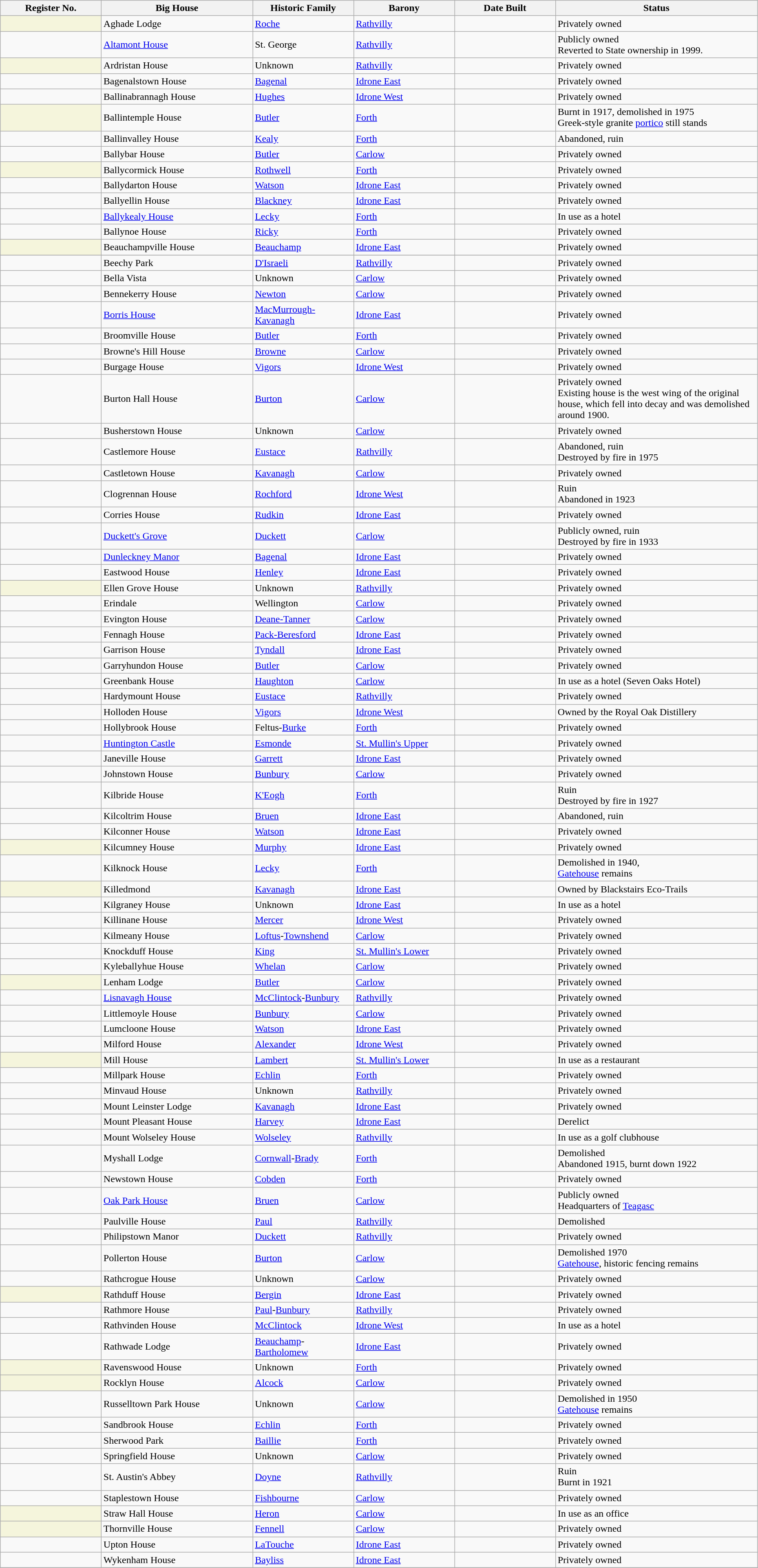<table class="wikitable sortable" style="width:98%">
<tr>
<th style="width:10%;"><strong>Register No.</strong></th>
<th style="width:15%;"><strong>Big House</strong></th>
<th style="width:10%;"><strong>Historic Family</strong></th>
<th style="width:10%;"><strong>Barony</strong></th>
<th style="width:10%;"><strong>Date Built</strong></th>
<th style="width:20%;"><strong>Status</strong></th>
</tr>
<tr>
<td style="background:beige"></td>
<td>Aghade Lodge</td>
<td><a href='#'>Roche</a></td>
<td><a href='#'>Rathvilly</a><br><small></small></td>
<td></td>
<td>Privately owned</td>
</tr>
<tr>
<td></td>
<td><a href='#'>Altamont House</a></td>
<td>St. George</td>
<td><a href='#'>Rathvilly</a><br><small></small></td>
<td></td>
<td>Publicly owned <br> Reverted to State ownership in 1999.</td>
</tr>
<tr>
<td style="background:beige"></td>
<td>Ardristan House</td>
<td>Unknown</td>
<td><a href='#'>Rathvilly</a><br><small></small></td>
<td></td>
<td>Privately owned</td>
</tr>
<tr>
<td></td>
<td>Bagenalstown House</td>
<td><a href='#'>Bagenal</a></td>
<td><a href='#'>Idrone East</a><br><small></small></td>
<td></td>
<td>Privately owned</td>
</tr>
<tr>
<td></td>
<td>Ballinabrannagh House</td>
<td><a href='#'>Hughes</a></td>
<td><a href='#'>Idrone West</a><br><small></small></td>
<td></td>
<td>Privately owned</td>
</tr>
<tr>
<td style="background:beige"></td>
<td>Ballintemple House</td>
<td><a href='#'>Butler</a></td>
<td><a href='#'>Forth</a><br><small></small></td>
<td></td>
<td>Burnt in 1917, demolished in 1975 <br> Greek-style granite <a href='#'>portico</a> still stands</td>
</tr>
<tr>
<td></td>
<td>Ballinvalley House</td>
<td><a href='#'>Kealy</a></td>
<td><a href='#'>Forth</a><br><small></small></td>
<td></td>
<td>Abandoned, ruin</td>
</tr>
<tr>
<td></td>
<td>Ballybar House</td>
<td><a href='#'>Butler</a></td>
<td><a href='#'>Carlow</a><br><small></small></td>
<td></td>
<td>Privately owned</td>
</tr>
<tr>
<td style="background:beige"></td>
<td>Ballycormick House</td>
<td><a href='#'>Rothwell</a></td>
<td><a href='#'>Forth</a><br><small></small></td>
<td></td>
<td>Privately owned</td>
</tr>
<tr>
<td></td>
<td>Ballydarton House</td>
<td><a href='#'>Watson</a></td>
<td><a href='#'>Idrone East</a><br><small></small></td>
<td></td>
<td>Privately owned</td>
</tr>
<tr>
<td></td>
<td>Ballyellin House</td>
<td><a href='#'>Blackney</a></td>
<td><a href='#'>Idrone East</a><br><small></small></td>
<td></td>
<td>Privately owned</td>
</tr>
<tr>
<td></td>
<td><a href='#'>Ballykealy House</a></td>
<td><a href='#'>Lecky</a></td>
<td><a href='#'>Forth</a><br><small></small></td>
<td></td>
<td>In use as a hotel</td>
</tr>
<tr>
<td></td>
<td>Ballynoe House</td>
<td><a href='#'>Ricky</a></td>
<td><a href='#'>Forth</a><br><small></small></td>
<td></td>
<td>Privately owned</td>
</tr>
<tr>
<td style="background:beige"></td>
<td>Beauchampville House</td>
<td><a href='#'>Beauchamp</a></td>
<td><a href='#'>Idrone East</a><br><small></small></td>
<td></td>
<td>Privately owned</td>
</tr>
<tr>
</tr>
<tr>
<td></td>
<td>Beechy Park</td>
<td><a href='#'>D'Israeli</a></td>
<td><a href='#'>Rathvilly</a><br><small></small></td>
<td></td>
<td>Privately owned</td>
</tr>
<tr>
<td></td>
<td>Bella Vista</td>
<td>Unknown</td>
<td><a href='#'>Carlow</a><br><small></small></td>
<td></td>
<td>Privately owned</td>
</tr>
<tr>
<td></td>
<td>Bennekerry House</td>
<td><a href='#'>Newton</a></td>
<td><a href='#'>Carlow</a><br><small></small></td>
<td></td>
<td>Privately owned</td>
</tr>
<tr>
<td></td>
<td><a href='#'>Borris House</a></td>
<td><a href='#'>MacMurrough-Kavanagh</a></td>
<td><a href='#'>Idrone East</a><br><small></small></td>
<td></td>
<td>Privately owned</td>
</tr>
<tr>
<td></td>
<td>Broomville House</td>
<td><a href='#'>Butler</a></td>
<td><a href='#'>Forth</a><br><small></small></td>
<td></td>
<td>Privately owned</td>
</tr>
<tr>
<td></td>
<td>Browne's Hill House</td>
<td><a href='#'>Browne</a></td>
<td><a href='#'>Carlow</a><br><small></small></td>
<td></td>
<td>Privately owned</td>
</tr>
<tr>
<td></td>
<td>Burgage House</td>
<td><a href='#'>Vigors</a></td>
<td><a href='#'>Idrone West</a><br><small></small></td>
<td></td>
<td>Privately owned</td>
</tr>
<tr>
<td></td>
<td>Burton Hall House</td>
<td><a href='#'>Burton</a></td>
<td><a href='#'>Carlow</a><br><small></small></td>
<td></td>
<td>Privately owned <br> Existing house is the west wing of the original house, which fell into decay and was demolished around 1900.</td>
</tr>
<tr>
<td></td>
<td>Busherstown House</td>
<td>Unknown</td>
<td><a href='#'>Carlow</a><br><small></small></td>
<td></td>
<td>Privately owned</td>
</tr>
<tr>
<td></td>
<td>Castlemore House</td>
<td><a href='#'>Eustace</a></td>
<td><a href='#'>Rathvilly</a><br><small></small></td>
<td></td>
<td>Abandoned, ruin <br> Destroyed by fire in 1975</td>
</tr>
<tr>
<td></td>
<td>Castletown House</td>
<td><a href='#'>Kavanagh</a></td>
<td><a href='#'>Carlow</a><br><small></small></td>
<td></td>
<td>Privately owned</td>
</tr>
<tr>
<td></td>
<td>Clogrennan House</td>
<td><a href='#'>Rochford</a></td>
<td><a href='#'>Idrone West</a><br><small></small></td>
<td></td>
<td>Ruin <br> Abandoned in 1923</td>
</tr>
<tr>
<td></td>
<td>Corries House</td>
<td><a href='#'>Rudkin</a></td>
<td><a href='#'>Idrone East</a><br><small></small></td>
<td></td>
<td>Privately owned</td>
</tr>
<tr>
<td></td>
<td><a href='#'>Duckett's Grove</a></td>
<td><a href='#'>Duckett</a></td>
<td><a href='#'>Carlow</a><br><small></small></td>
<td></td>
<td>Publicly owned, ruin <br> Destroyed by fire in 1933</td>
</tr>
<tr>
<td></td>
<td><a href='#'>Dunleckney Manor</a></td>
<td><a href='#'>Bagenal</a></td>
<td><a href='#'>Idrone East</a><br><small></small></td>
<td></td>
<td>Privately owned</td>
</tr>
<tr>
<td></td>
<td>Eastwood House</td>
<td><a href='#'>Henley</a></td>
<td><a href='#'>Idrone East</a><br><small></small></td>
<td></td>
<td>Privately owned</td>
</tr>
<tr>
<td style="background:beige"></td>
<td>Ellen Grove House</td>
<td>Unknown</td>
<td><a href='#'>Rathvilly</a><br><small></small></td>
<td></td>
<td>Privately owned</td>
</tr>
<tr>
<td></td>
<td>Erindale</td>
<td>Wellington</td>
<td><a href='#'>Carlow</a><br><small></small></td>
<td></td>
<td>Privately owned</td>
</tr>
<tr>
<td></td>
<td>Evington House</td>
<td><a href='#'>Deane-Tanner</a></td>
<td><a href='#'>Carlow</a><br><small></small></td>
<td></td>
<td>Privately owned</td>
</tr>
<tr>
<td></td>
<td>Fennagh House</td>
<td><a href='#'>Pack-Beresford</a></td>
<td><a href='#'>Idrone East</a><br><small></small></td>
<td></td>
<td>Privately owned</td>
</tr>
<tr>
<td></td>
<td>Garrison House</td>
<td><a href='#'>Tyndall</a></td>
<td><a href='#'>Idrone East</a><br><small></small></td>
<td></td>
<td>Privately owned</td>
</tr>
<tr>
<td></td>
<td>Garryhundon House</td>
<td><a href='#'>Butler</a></td>
<td><a href='#'>Carlow</a><br><small></small></td>
<td></td>
<td>Privately owned</td>
</tr>
<tr>
<td></td>
<td>Greenbank House</td>
<td><a href='#'>Haughton</a></td>
<td><a href='#'>Carlow</a><br><small></small></td>
<td></td>
<td>In use as a hotel (Seven Oaks Hotel)</td>
</tr>
<tr>
<td></td>
<td>Hardymount House</td>
<td><a href='#'>Eustace</a></td>
<td><a href='#'>Rathvilly</a><br><small></small></td>
<td></td>
<td>Privately owned</td>
</tr>
<tr>
<td></td>
<td>Holloden House</td>
<td><a href='#'>Vigors</a></td>
<td><a href='#'>Idrone West</a><br><small></small></td>
<td></td>
<td>Owned by the Royal Oak Distillery</td>
</tr>
<tr>
<td></td>
<td>Hollybrook House</td>
<td>Feltus-<a href='#'>Burke</a></td>
<td><a href='#'>Forth</a><br><small></small></td>
<td></td>
<td>Privately owned</td>
</tr>
<tr>
<td></td>
<td><a href='#'>Huntington Castle</a></td>
<td><a href='#'>Esmonde</a></td>
<td><a href='#'>St. Mullin's Upper</a><br><small></small></td>
<td></td>
<td>Privately owned</td>
</tr>
<tr>
<td></td>
<td>Janeville House</td>
<td><a href='#'>Garrett</a></td>
<td><a href='#'>Idrone East</a><br><small></small></td>
<td></td>
<td>Privately owned</td>
</tr>
<tr>
<td></td>
<td>Johnstown House</td>
<td><a href='#'>Bunbury</a></td>
<td><a href='#'>Carlow</a><br><small></small></td>
<td></td>
<td>Privately owned</td>
</tr>
<tr>
<td></td>
<td>Kilbride House</td>
<td><a href='#'>K'Eogh</a></td>
<td><a href='#'>Forth</a><br><small></small></td>
<td></td>
<td>Ruin <br> Destroyed by fire in 1927</td>
</tr>
<tr>
<td></td>
<td>Kilcoltrim House</td>
<td><a href='#'>Bruen</a></td>
<td><a href='#'>Idrone East</a><br><small></small></td>
<td></td>
<td>Abandoned, ruin</td>
</tr>
<tr>
<td></td>
<td>Kilconner House</td>
<td><a href='#'>Watson</a></td>
<td><a href='#'>Idrone East</a><br><small></small></td>
<td></td>
<td>Privately owned</td>
</tr>
<tr>
<td style="background:beige"></td>
<td>Kilcumney House</td>
<td><a href='#'>Murphy</a></td>
<td><a href='#'>Idrone East</a><br><small></small></td>
<td></td>
<td>Privately owned</td>
</tr>
<tr>
<td></td>
<td>Kilknock House</td>
<td><a href='#'>Lecky</a></td>
<td><a href='#'>Forth</a><br><small></small></td>
<td></td>
<td>Demolished in 1940, <br> <a href='#'>Gatehouse</a> remains</td>
</tr>
<tr>
<td style="background:beige"></td>
<td>Killedmond</td>
<td><a href='#'>Kavanagh</a></td>
<td><a href='#'>Idrone East</a><br><small></small></td>
<td></td>
<td>Owned by Blackstairs Eco-Trails</td>
</tr>
<tr>
<td></td>
<td>Kilgraney House</td>
<td>Unknown</td>
<td><a href='#'>Idrone East</a><br><small></small></td>
<td></td>
<td>In use as a hotel</td>
</tr>
<tr>
<td></td>
<td>Killinane House</td>
<td><a href='#'>Mercer</a></td>
<td><a href='#'>Idrone West</a><br><small></small></td>
<td></td>
<td>Privately owned</td>
</tr>
<tr>
<td></td>
<td>Kilmeany House</td>
<td><a href='#'>Loftus</a>-<a href='#'>Townshend</a></td>
<td><a href='#'>Carlow</a><br><small></small></td>
<td></td>
<td>Privately owned</td>
</tr>
<tr>
<td></td>
<td>Knockduff House</td>
<td><a href='#'>King</a></td>
<td><a href='#'>St. Mullin's Lower</a><br><small></small></td>
<td></td>
<td>Privately owned</td>
</tr>
<tr>
<td></td>
<td>Kyleballyhue House</td>
<td><a href='#'>Whelan</a></td>
<td><a href='#'>Carlow</a><br><small></small></td>
<td></td>
<td>Privately owned</td>
</tr>
<tr>
<td style="background:beige"></td>
<td>Lenham Lodge</td>
<td><a href='#'>Butler</a></td>
<td><a href='#'>Carlow</a><br><small></small></td>
<td></td>
<td>Privately owned</td>
</tr>
<tr>
<td></td>
<td><a href='#'>Lisnavagh House</a></td>
<td><a href='#'>McClintock</a>-<a href='#'>Bunbury</a></td>
<td><a href='#'>Rathvilly</a><br><small></small></td>
<td></td>
<td>Privately owned</td>
</tr>
<tr>
<td></td>
<td>Littlemoyle House</td>
<td><a href='#'>Bunbury</a></td>
<td><a href='#'>Carlow</a><br><small></small></td>
<td></td>
<td>Privately owned</td>
</tr>
<tr>
<td></td>
<td>Lumcloone House</td>
<td><a href='#'>Watson</a></td>
<td><a href='#'>Idrone East</a><br><small></small></td>
<td></td>
<td>Privately owned</td>
</tr>
<tr>
<td></td>
<td>Milford House</td>
<td><a href='#'>Alexander</a></td>
<td><a href='#'>Idrone West</a><br><small></small></td>
<td></td>
<td>Privately owned</td>
</tr>
<tr>
<td style="background:beige"></td>
<td>Mill House</td>
<td><a href='#'>Lambert</a></td>
<td><a href='#'>St. Mullin's Lower</a><br><small></small></td>
<td></td>
<td>In use as a restaurant</td>
</tr>
<tr>
<td></td>
<td>Millpark House</td>
<td><a href='#'>Echlin</a></td>
<td><a href='#'>Forth</a><br><small></small></td>
<td></td>
<td>Privately owned</td>
</tr>
<tr>
<td></td>
<td>Minvaud House</td>
<td>Unknown</td>
<td><a href='#'>Rathvilly</a><br><small></small></td>
<td></td>
<td>Privately owned</td>
</tr>
<tr>
<td></td>
<td>Mount Leinster Lodge</td>
<td><a href='#'>Kavanagh</a></td>
<td><a href='#'>Idrone East</a><br><small></small></td>
<td></td>
<td>Privately owned</td>
</tr>
<tr>
<td></td>
<td>Mount Pleasant House</td>
<td><a href='#'>Harvey</a></td>
<td><a href='#'>Idrone East</a><br><small></small></td>
<td></td>
<td>Derelict</td>
</tr>
<tr>
<td></td>
<td>Mount Wolseley House</td>
<td><a href='#'>Wolseley</a></td>
<td><a href='#'>Rathvilly</a><br><small></small></td>
<td></td>
<td>In use as a golf clubhouse</td>
</tr>
<tr>
<td></td>
<td>Myshall Lodge</td>
<td><a href='#'>Cornwall</a>-<a href='#'>Brady</a></td>
<td><a href='#'>Forth</a><br><small></small></td>
<td></td>
<td>Demolished <br> Abandoned 1915, burnt down 1922</td>
</tr>
<tr>
<td></td>
<td>Newstown House</td>
<td><a href='#'>Cobden</a></td>
<td><a href='#'>Forth</a><br><small></small></td>
<td></td>
<td>Privately owned</td>
</tr>
<tr>
<td></td>
<td><a href='#'>Oak Park House</a></td>
<td><a href='#'>Bruen</a></td>
<td><a href='#'>Carlow</a><br><small></small></td>
<td></td>
<td>Publicly owned <br> Headquarters of <a href='#'>Teagasc</a></td>
</tr>
<tr>
<td></td>
<td>Paulville House</td>
<td><a href='#'>Paul</a></td>
<td><a href='#'>Rathvilly</a><br><small></small></td>
<td></td>
<td>Demolished</td>
</tr>
<tr>
<td></td>
<td>Philipstown Manor</td>
<td><a href='#'>Duckett</a></td>
<td><a href='#'>Rathvilly</a><br><small></small></td>
<td></td>
<td>Privately owned</td>
</tr>
<tr>
<td></td>
<td>Pollerton House</td>
<td><a href='#'>Burton</a></td>
<td><a href='#'>Carlow</a><br><small></small></td>
<td></td>
<td>Demolished 1970 <br> <a href='#'>Gatehouse</a>, historic fencing remains</td>
</tr>
<tr>
<td></td>
<td>Rathcrogue House</td>
<td>Unknown</td>
<td><a href='#'>Carlow</a><br><small></small></td>
<td></td>
<td>Privately owned</td>
</tr>
<tr>
<td style="background:beige"></td>
<td>Rathduff House</td>
<td><a href='#'>Bergin</a></td>
<td><a href='#'>Idrone East</a><br><small></small></td>
<td></td>
<td>Privately owned</td>
</tr>
<tr>
<td></td>
<td>Rathmore House</td>
<td><a href='#'>Paul</a>-<a href='#'>Bunbury</a></td>
<td><a href='#'>Rathvilly</a><br><small></small></td>
<td></td>
<td>Privately owned</td>
</tr>
<tr>
<td></td>
<td>Rathvinden House</td>
<td><a href='#'>McClintock</a></td>
<td><a href='#'>Idrone West</a><br><small></small></td>
<td></td>
<td>In use as a hotel</td>
</tr>
<tr>
<td></td>
<td>Rathwade Lodge</td>
<td><a href='#'>Beauchamp</a>-<a href='#'>Bartholomew</a></td>
<td><a href='#'>Idrone East</a><br><small></small></td>
<td></td>
<td>Privately owned</td>
</tr>
<tr>
<td style="background:beige"></td>
<td>Ravenswood House</td>
<td>Unknown</td>
<td><a href='#'>Forth</a><br><small></small></td>
<td></td>
<td>Privately owned</td>
</tr>
<tr>
<td style="background:beige"></td>
<td>Rocklyn House</td>
<td><a href='#'>Alcock</a></td>
<td><a href='#'>Carlow</a><br><small></small></td>
<td></td>
<td>Privately owned</td>
</tr>
<tr>
<td></td>
<td>Russelltown Park House</td>
<td>Unknown</td>
<td><a href='#'>Carlow</a><br><small></small></td>
<td></td>
<td>Demolished in 1950 <br> <a href='#'>Gatehouse</a> remains</td>
</tr>
<tr>
<td></td>
<td>Sandbrook House</td>
<td><a href='#'>Echlin</a></td>
<td><a href='#'>Forth</a><br><small></small></td>
<td></td>
<td>Privately owned</td>
</tr>
<tr>
<td></td>
<td>Sherwood Park</td>
<td><a href='#'>Baillie</a></td>
<td><a href='#'>Forth</a><br><small></small></td>
<td></td>
<td>Privately owned</td>
</tr>
<tr>
<td></td>
<td>Springfield House</td>
<td>Unknown</td>
<td><a href='#'>Carlow</a><br><small></small></td>
<td></td>
<td>Privately owned</td>
</tr>
<tr>
<td></td>
<td>St. Austin's Abbey</td>
<td><a href='#'>Doyne</a></td>
<td><a href='#'>Rathvilly</a><br><small></small></td>
<td></td>
<td>Ruin <br> Burnt in 1921</td>
</tr>
<tr>
<td></td>
<td>Staplestown House</td>
<td><a href='#'>Fishbourne</a></td>
<td><a href='#'>Carlow</a><br><small></small></td>
<td></td>
<td>Privately owned</td>
</tr>
<tr>
<td style="background:beige"></td>
<td>Straw Hall House</td>
<td><a href='#'>Heron</a></td>
<td><a href='#'>Carlow</a><br><small></small></td>
<td></td>
<td>In use as an office</td>
</tr>
<tr>
<td style="background:beige"></td>
<td>Thornville House</td>
<td><a href='#'>Fennell</a></td>
<td><a href='#'>Carlow</a><br><small></small></td>
<td></td>
<td>Privately owned</td>
</tr>
<tr>
<td></td>
<td>Upton House</td>
<td><a href='#'>LaTouche</a></td>
<td><a href='#'>Idrone East</a><br><small></small></td>
<td></td>
<td>Privately owned</td>
</tr>
<tr>
<td></td>
<td>Wykenham House</td>
<td><a href='#'>Bayliss</a></td>
<td><a href='#'>Idrone East</a><br><small></small></td>
<td></td>
<td>Privately owned</td>
</tr>
<tr>
</tr>
</table>
